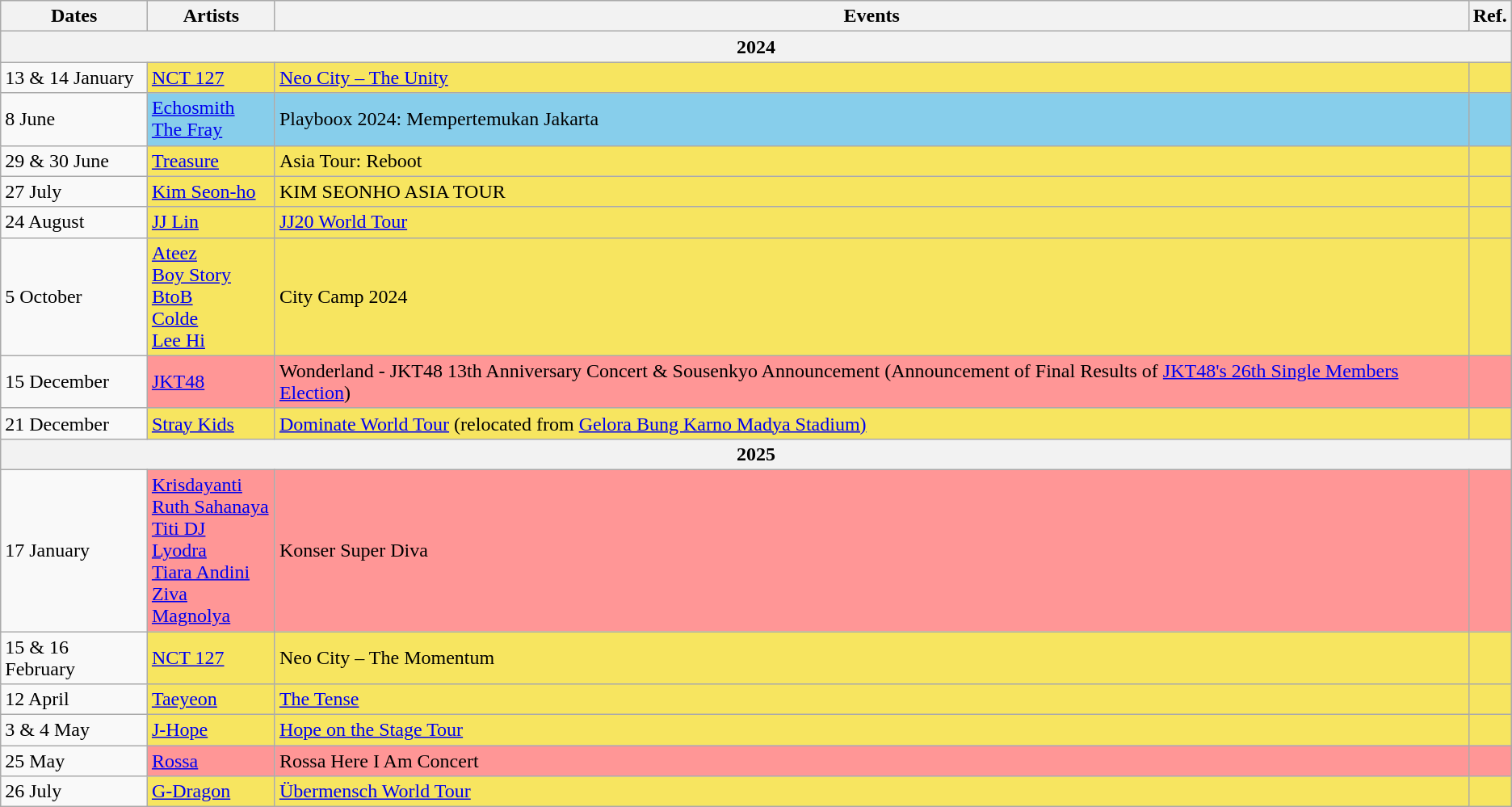<table class="wikitable">
<tr>
<th>Dates</th>
<th>Artists</th>
<th>Events</th>
<th>Ref.</th>
</tr>
<tr>
<th colspan="4">2024</th>
</tr>
<tr>
<td>13 & 14 January</td>
<td style="background:#f7e560;"><a href='#'>NCT 127</a></td>
<td style="background:#f7e560;"><a href='#'>Neo City – The Unity</a></td>
<td style="background:#f7e560;text-align:center"></td>
</tr>
<tr>
<td>8 June</td>
<td style="background:skyblue;"><a href='#'>Echosmith</a><br><a href='#'>The Fray</a></td>
<td style="background:skyblue;">Playboox 2024: Mempertemukan Jakarta</td>
<td style="background:skyblue; text-align:center"></td>
</tr>
<tr>
<td>29 & 30 June</td>
<td style="background:#f7e560;"><a href='#'>Treasure</a></td>
<td style="background:#f7e560;">Asia Tour: Reboot</td>
<td style="background:#f7e560; text-align:center"></td>
</tr>
<tr>
<td>27 July</td>
<td style="background:#f7e560;"><a href='#'>Kim Seon-ho</a></td>
<td style="background:#f7e560;">KIM SEONHO ASIA TOUR <Color Full></td>
<td style="background:#f7e560; text-align:center"></td>
</tr>
<tr>
<td>24 August</td>
<td style="background:#f7e560;"><a href='#'>JJ Lin</a></td>
<td style="background:#f7e560;"><a href='#'>JJ20 World Tour</a></td>
<td style="background:#f7e560; text-align:center"></td>
</tr>
<tr>
<td>5 October</td>
<td style="background:#f7e560;"><a href='#'>Ateez</a><br><a href='#'>Boy Story</a><br><a href='#'>BtoB</a><br><a href='#'>Colde</a><br><a href='#'>Lee Hi</a></td>
<td style="background:#f7e560;">City Camp 2024</td>
<td style="background:#f7e560; text-align:center"></td>
</tr>
<tr>
<td>15 December</td>
<td style="background:#ff9696;"><a href='#'>JKT48</a></td>
<td style="background:#ff9696;">Wonderland - JKT48 13th Anniversary Concert & Sousenkyo Announcement (Announcement of Final Results of <a href='#'>JKT48's 26th Single Members Election</a>)</td>
<td style="background:#ff9696; text-align:center"></td>
</tr>
<tr>
<td>21 December</td>
<td style="background:#f7e560;"><a href='#'>Stray Kids</a></td>
<td style="background:#f7e560;"><a href='#'>Dominate World Tour</a> (relocated from <a href='#'>Gelora Bung Karno Madya Stadium)</a></td>
<td style="background:#f7e560; text-align:center"></td>
</tr>
<tr>
<th colspan="4">2025</th>
</tr>
<tr>
<td>17 January</td>
<td style="background:#ff9696;"><a href='#'>Krisdayanti</a><br><a href='#'>Ruth Sahanaya</a><br><a href='#'>Titi DJ</a><br><a href='#'>Lyodra</a><br><a href='#'>Tiara Andini</a><br><a href='#'>Ziva Magnolya</a></td>
<td style="background:#ff9696;">Konser Super Diva</td>
<td style="background:#ff9696; text-align:center"></td>
</tr>
<tr>
<td>15 & 16 February</td>
<td style="background:#f7e560;"><a href='#'>NCT 127</a></td>
<td style="background:#f7e560;">Neo City – The Momentum</td>
<td style="background:#f7e560; text-align:center"></td>
</tr>
<tr>
<td>12 April</td>
<td style="background:#f7e560;"><a href='#'>Taeyeon</a></td>
<td style="background:#f7e560;"><a href='#'>The Tense</a></td>
<td style="background:#f7e560; text-align:center"></td>
</tr>
<tr>
<td>3 & 4 May</td>
<td style="background:#f7e560;"><a href='#'>J-Hope</a></td>
<td style="background:#f7e560;"><a href='#'>Hope on the Stage Tour</a></td>
<td style="background:#f7e560;text-align:center"></td>
</tr>
<tr>
<td>25 May</td>
<td style="background:#ff9696;"><a href='#'>Rossa</a></td>
<td style="background:#ff9696;">Rossa Here I Am Concert</td>
<td style="background:#ff9696; text-align:center"></td>
</tr>
<tr>
<td>26 July</td>
<td rowspan="2" style="background:#f7e560;"><a href='#'>G-Dragon</a></td>
<td rowspan="2" style="background:#f7e560;"><a href='#'>Übermensch World Tour</a></td>
<td rowspan="2" style="background:#f7e560;text-align:center"></td>
</tr>
</table>
